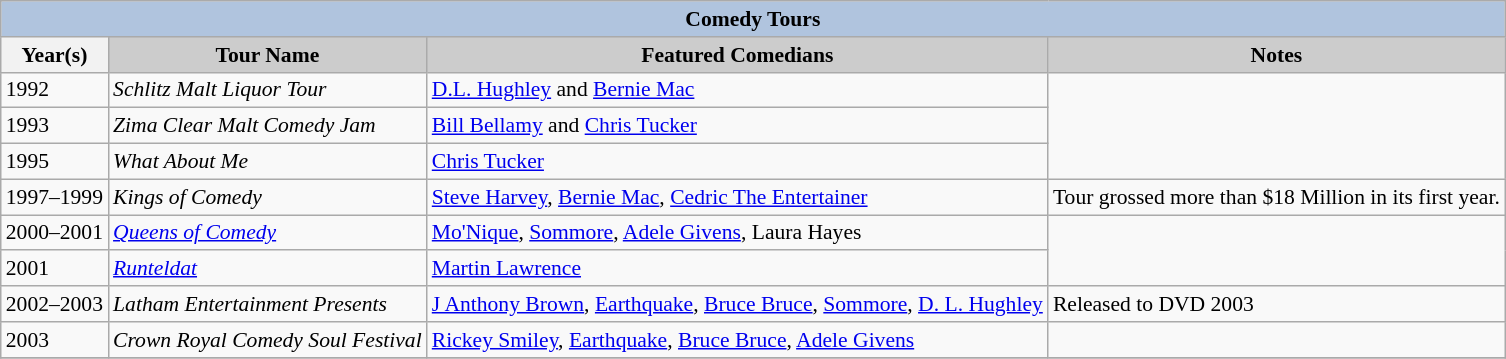<table class="wikitable" style="font-size:90%">
<tr style="text-align:center;">
<th colspan=5 style="background:#B0C4DE;">Comedy Tours</th>
</tr>
<tr style="text-align:center;">
<th s1tyle="background: #CCCCCC;">Year(s)</th>
<th style="background:#ccc;">Tour Name</th>
<th style="background:#ccc;">Featured Comedians</th>
<th style="background:#ccc;">Notes</th>
</tr>
<tr>
<td>1992</td>
<td><em>Schlitz Malt Liquor Tour</em></td>
<td><a href='#'>D.L. Hughley</a> and <a href='#'>Bernie Mac</a></td>
</tr>
<tr>
<td>1993</td>
<td><em>Zima Clear Malt Comedy Jam</em></td>
<td><a href='#'>Bill Bellamy</a> and <a href='#'>Chris Tucker</a></td>
</tr>
<tr>
<td>1995</td>
<td><em>What About Me</em></td>
<td><a href='#'>Chris Tucker</a></td>
</tr>
<tr>
<td>1997–1999</td>
<td><em>Kings of Comedy</em></td>
<td><a href='#'>Steve Harvey</a>, <a href='#'>Bernie Mac</a>, <a href='#'>Cedric The Entertainer</a></td>
<td>Tour grossed more than $18 Million in its first year.</td>
</tr>
<tr>
<td>2000–2001</td>
<td><em><a href='#'>Queens of Comedy</a></em></td>
<td><a href='#'>Mo'Nique</a>, <a href='#'>Sommore</a>, <a href='#'>Adele Givens</a>, Laura Hayes</td>
</tr>
<tr>
<td>2001</td>
<td><em><a href='#'>Runteldat</a></em></td>
<td><a href='#'>Martin Lawrence</a></td>
</tr>
<tr>
<td>2002–2003</td>
<td><em>Latham Entertainment Presents</em></td>
<td><a href='#'>J Anthony Brown</a>, <a href='#'>Earthquake</a>, <a href='#'>Bruce Bruce</a>, <a href='#'>Sommore</a>, <a href='#'>D. L. Hughley</a></td>
<td>Released to DVD 2003</td>
</tr>
<tr>
<td>2003</td>
<td><em>Crown Royal Comedy Soul Festival</em></td>
<td><a href='#'>Rickey Smiley</a>, <a href='#'>Earthquake</a>, <a href='#'>Bruce Bruce</a>, <a href='#'>Adele Givens</a></td>
<td></td>
</tr>
<tr>
</tr>
</table>
